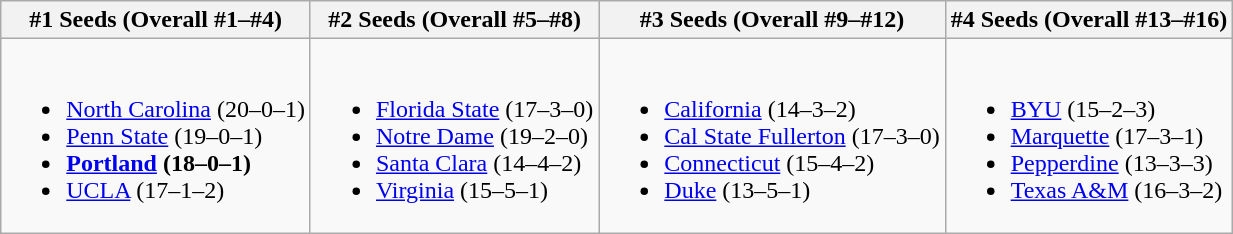<table class="wikitable">
<tr>
<th>#1 Seeds (Overall #1–#4)</th>
<th>#2 Seeds (Overall #5–#8)</th>
<th>#3 Seeds (Overall #9–#12)</th>
<th>#4 Seeds (Overall #13–#16)</th>
</tr>
<tr>
<td><br><ul><li><a href='#'>North Carolina</a> (20–0–1)</li><li><a href='#'>Penn State</a> (19–0–1)</li><li><strong><a href='#'>Portland</a> (18–0–1)</strong></li><li><a href='#'>UCLA</a> (17–1–2)</li></ul></td>
<td><br><ul><li><a href='#'>Florida State</a> (17–3–0)</li><li><a href='#'>Notre Dame</a> (19–2–0)</li><li><a href='#'>Santa Clara</a> (14–4–2)</li><li><a href='#'>Virginia</a> (15–5–1)</li></ul></td>
<td><br><ul><li><a href='#'>California</a> (14–3–2)</li><li><a href='#'>Cal State Fullerton</a> (17–3–0)</li><li><a href='#'>Connecticut</a> (15–4–2)</li><li><a href='#'>Duke</a> (13–5–1)</li></ul></td>
<td><br><ul><li><a href='#'>BYU</a> (15–2–3)</li><li><a href='#'>Marquette</a> (17–3–1)</li><li><a href='#'>Pepperdine</a> (13–3–3)</li><li><a href='#'>Texas A&M</a> (16–3–2)</li></ul></td>
</tr>
</table>
